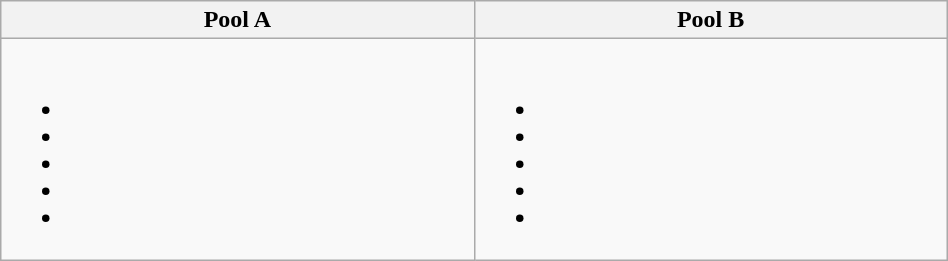<table class="wikitable" width="50%">
<tr>
<th width=20%>Pool A</th>
<th width=20%>Pool B</th>
</tr>
<tr>
<td><br><ul><li></li><li></li><li></li><li></li><li></li></ul></td>
<td><br><ul><li></li><li></li><li></li><li></li><li></li></ul></td>
</tr>
</table>
